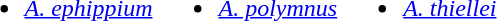<table>
<tr>
<td><br><ul><li><a href='#'><em>A. ephippium</em></a> </li></ul></td>
<td><br><ul><li><a href='#'><em>A. polymnus</em></a> </li></ul></td>
<td><br><ul><li><a href='#'><em>A. thiellei</em></a> </li></ul></td>
</tr>
</table>
